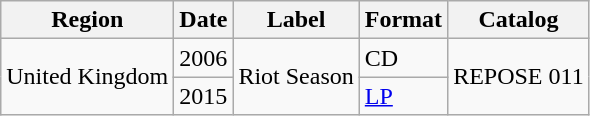<table class="wikitable">
<tr>
<th>Region</th>
<th>Date</th>
<th>Label</th>
<th>Format</th>
<th>Catalog</th>
</tr>
<tr>
<td rowspan="2">United Kingdom</td>
<td>2006</td>
<td rowspan="2">Riot Season</td>
<td>CD</td>
<td rowspan="2">REPOSE 011</td>
</tr>
<tr>
<td>2015</td>
<td><a href='#'>LP</a></td>
</tr>
</table>
